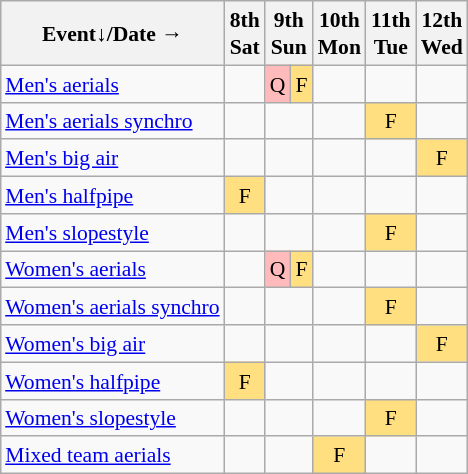<table class="wikitable" style="margin:0.5em auto; font-size:90%; line-height:1.25em; text-align:center;">
<tr>
<th>Event↓/Date →</th>
<th>8th<br>Sat</th>
<th colspan=2>9th<br>Sun</th>
<th>10th<br>Mon</th>
<th>11th<br>Tue</th>
<th>12th<br>Wed</th>
</tr>
<tr>
<td align="left"><a href='#'>Men's aerials</a></td>
<td></td>
<td bgcolor="#FFBBBB">Q</td>
<td bgcolor="#FFDF80">F</td>
<td></td>
<td></td>
<td></td>
</tr>
<tr>
<td align="left"><a href='#'>Men's aerials synchro</a></td>
<td></td>
<td colspan=2></td>
<td></td>
<td bgcolor="#FFDF80">F</td>
<td></td>
</tr>
<tr>
<td align="left"><a href='#'>Men's big air</a></td>
<td></td>
<td colspan=2></td>
<td></td>
<td></td>
<td bgcolor="#FFDF80">F</td>
</tr>
<tr>
<td align="left"><a href='#'>Men's halfpipe</a></td>
<td bgcolor="#FFDF80">F</td>
<td colspan=2></td>
<td></td>
<td></td>
<td></td>
</tr>
<tr>
<td align="left"><a href='#'>Men's slopestyle</a></td>
<td></td>
<td colspan=2></td>
<td></td>
<td bgcolor="#FFDF80">F</td>
<td></td>
</tr>
<tr>
<td align="left"><a href='#'>Women's aerials</a></td>
<td></td>
<td bgcolor="#FFBBBB">Q</td>
<td bgcolor="#FFDF80">F</td>
<td></td>
<td></td>
<td></td>
</tr>
<tr>
<td align="left"><a href='#'>Women's aerials synchro</a></td>
<td></td>
<td colspan=2></td>
<td></td>
<td bgcolor="#FFDF80">F</td>
<td></td>
</tr>
<tr>
<td align="left"><a href='#'>Women's big air</a></td>
<td></td>
<td colspan=2></td>
<td></td>
<td></td>
<td bgcolor="#FFDF80">F</td>
</tr>
<tr>
<td align="left"><a href='#'>Women's halfpipe</a></td>
<td bgcolor="#FFDF80">F</td>
<td colspan=2></td>
<td></td>
<td></td>
<td></td>
</tr>
<tr>
<td align="left"><a href='#'>Women's slopestyle</a></td>
<td></td>
<td colspan=2></td>
<td></td>
<td bgcolor="#FFDF80">F</td>
<td></td>
</tr>
<tr>
<td align="left"><a href='#'>Mixed team aerials</a></td>
<td></td>
<td colspan=2></td>
<td bgcolor="#FFDF80">F</td>
<td></td>
<td></td>
</tr>
</table>
